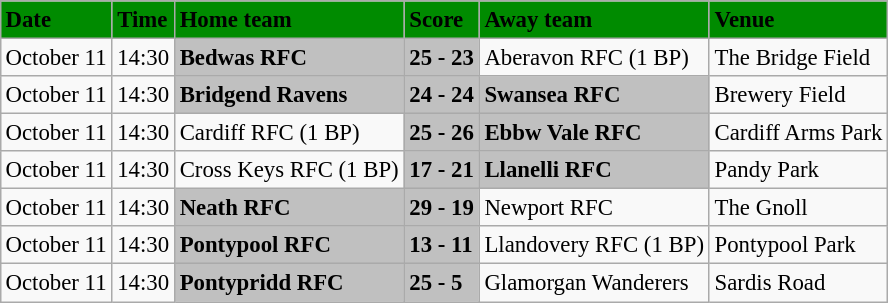<table class="wikitable" style="margin:0.5em auto; font-size:95%">
<tr bgcolor="#008B00">
<td><strong>Date</strong></td>
<td><strong>Time</strong></td>
<td><strong>Home team</strong></td>
<td><strong>Score</strong></td>
<td><strong>Away team</strong></td>
<td><strong>Venue</strong></td>
</tr>
<tr>
<td>October 11</td>
<td>14:30</td>
<td bgcolor="silver"><strong>Bedwas RFC</strong></td>
<td bgcolor="silver"><strong>25 - 23</strong></td>
<td>Aberavon RFC (1 BP)</td>
<td>The Bridge Field</td>
</tr>
<tr>
<td>October 11</td>
<td>14:30</td>
<td bgcolor="silver"><strong>Bridgend Ravens</strong></td>
<td bgcolor="silver"><strong>24 - 24</strong></td>
<td bgcolor="silver"><strong>Swansea RFC</strong></td>
<td>Brewery Field</td>
</tr>
<tr>
<td>October 11</td>
<td>14:30</td>
<td>Cardiff RFC (1 BP)</td>
<td bgcolor="silver"><strong>25 - 26</strong></td>
<td bgcolor="silver"><strong>Ebbw Vale RFC</strong></td>
<td>Cardiff Arms Park</td>
</tr>
<tr>
<td>October 11</td>
<td>14:30</td>
<td>Cross Keys RFC (1 BP)</td>
<td bgcolor="silver"><strong>17 - 21</strong></td>
<td bgcolor="silver"><strong>Llanelli RFC</strong></td>
<td>Pandy Park</td>
</tr>
<tr>
<td>October 11</td>
<td>14:30</td>
<td bgcolor="silver"><strong>Neath RFC</strong></td>
<td bgcolor="silver"><strong>29 - 19</strong></td>
<td>Newport RFC</td>
<td>The Gnoll</td>
</tr>
<tr>
<td>October 11</td>
<td>14:30</td>
<td bgcolor="silver"><strong>Pontypool RFC</strong></td>
<td bgcolor="silver"><strong>13 - 11</strong></td>
<td>Llandovery RFC (1 BP)</td>
<td>Pontypool Park</td>
</tr>
<tr>
<td>October 11</td>
<td>14:30</td>
<td bgcolor="silver"><strong>Pontypridd RFC</strong></td>
<td bgcolor="silver"><strong>25 - 5</strong></td>
<td>Glamorgan Wanderers</td>
<td>Sardis Road</td>
</tr>
</table>
